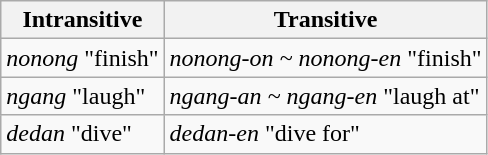<table class="wikitable">
<tr>
<th>Intransitive</th>
<th>Transitive</th>
</tr>
<tr>
<td><em>nonong</em> "finish"</td>
<td><em>nonong-on ~ nonong-en</em> "finish"</td>
</tr>
<tr>
<td><em>ngang</em> "laugh"</td>
<td><em>ngang-an ~ ngang-en</em> "laugh at"</td>
</tr>
<tr>
<td><em>dedan</em> "dive"</td>
<td><em>dedan-en</em> "dive for"</td>
</tr>
</table>
